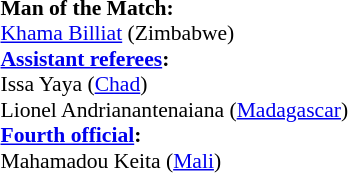<table width=50% style="font-size: 90%">
<tr>
<td><br><strong>Man of the Match:</strong>
<br><a href='#'>Khama Billiat</a> (Zimbabwe)<br><strong><a href='#'>Assistant referees</a>:</strong>
<br>Issa Yaya (<a href='#'>Chad</a>)
<br>Lionel Andrianantenaiana (<a href='#'>Madagascar</a>)
<br><strong><a href='#'>Fourth official</a>:</strong>
<br>Mahamadou Keita (<a href='#'>Mali</a>)</td>
</tr>
</table>
